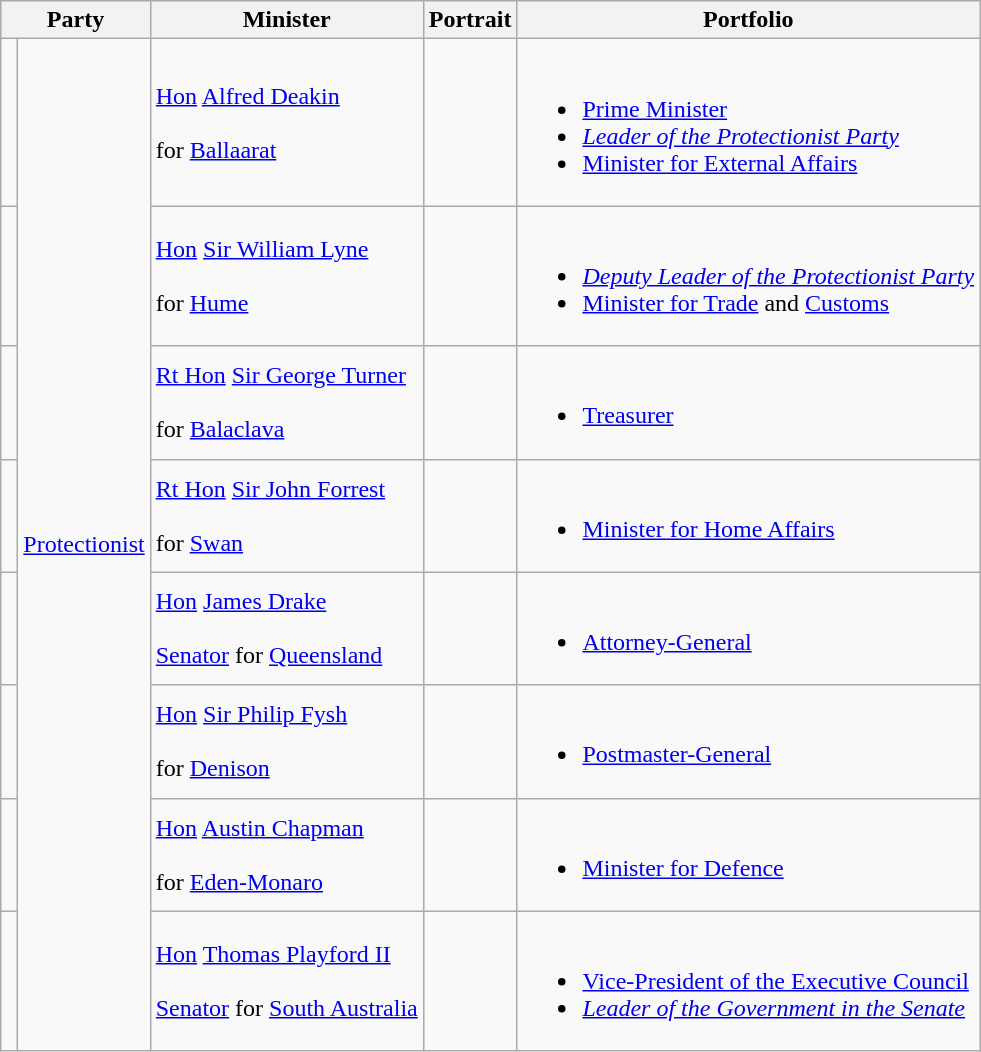<table class="wikitable sortable">
<tr>
<th colspan="2">Party</th>
<th>Minister</th>
<th>Portrait</th>
<th>Portfolio</th>
</tr>
<tr>
<td> </td>
<td rowspan=8><a href='#'>Protectionist</a></td>
<td><a href='#'>Hon</a> <a href='#'>Alfred Deakin</a> <br><br> for <a href='#'>Ballaarat</a> <br></td>
<td></td>
<td><br><ul><li><a href='#'>Prime Minister</a></li><li><em><a href='#'>Leader of the Protectionist Party</a></em></li><li><a href='#'>Minister for External Affairs</a></li></ul></td>
</tr>
<tr>
<td> </td>
<td><a href='#'>Hon</a> <a href='#'>Sir William Lyne</a>  <br><br> for <a href='#'>Hume</a> <br></td>
<td></td>
<td><br><ul><li><em><a href='#'>Deputy Leader of the Protectionist Party</a></em></li><li><a href='#'>Minister for Trade</a> and <a href='#'>Customs</a></li></ul></td>
</tr>
<tr>
<td> </td>
<td><a href='#'>Rt Hon</a> <a href='#'>Sir George Turner</a> <br><br> for <a href='#'>Balaclava</a> <br></td>
<td></td>
<td><br><ul><li><a href='#'>Treasurer</a></li></ul></td>
</tr>
<tr>
<td> </td>
<td><a href='#'>Rt Hon</a> <a href='#'>Sir John Forrest</a>  <br><br> for <a href='#'>Swan</a> <br></td>
<td></td>
<td><br><ul><li><a href='#'>Minister for Home Affairs</a></li></ul></td>
</tr>
<tr>
<td> </td>
<td><a href='#'>Hon</a> <a href='#'>James Drake</a> <br><br><a href='#'>Senator</a> for <a href='#'>Queensland</a> <br></td>
<td></td>
<td><br><ul><li><a href='#'>Attorney-General</a></li></ul></td>
</tr>
<tr>
<td> </td>
<td><a href='#'>Hon</a> <a href='#'>Sir Philip Fysh</a>  <br><br> for <a href='#'>Denison</a> <br></td>
<td></td>
<td><br><ul><li><a href='#'>Postmaster-General</a></li></ul></td>
</tr>
<tr>
<td> </td>
<td><a href='#'>Hon</a> <a href='#'>Austin Chapman</a> <br><br> for <a href='#'>Eden-Monaro</a> <br></td>
<td></td>
<td><br><ul><li><a href='#'>Minister for Defence</a></li></ul></td>
</tr>
<tr>
<td> </td>
<td><a href='#'>Hon</a> <a href='#'>Thomas Playford II</a> <br><br><a href='#'>Senator</a> for <a href='#'>South Australia</a> <br></td>
<td></td>
<td><br><ul><li><a href='#'>Vice-President of the Executive Council</a></li><li><em><a href='#'>Leader of the Government in the Senate</a></em></li></ul></td>
</tr>
</table>
